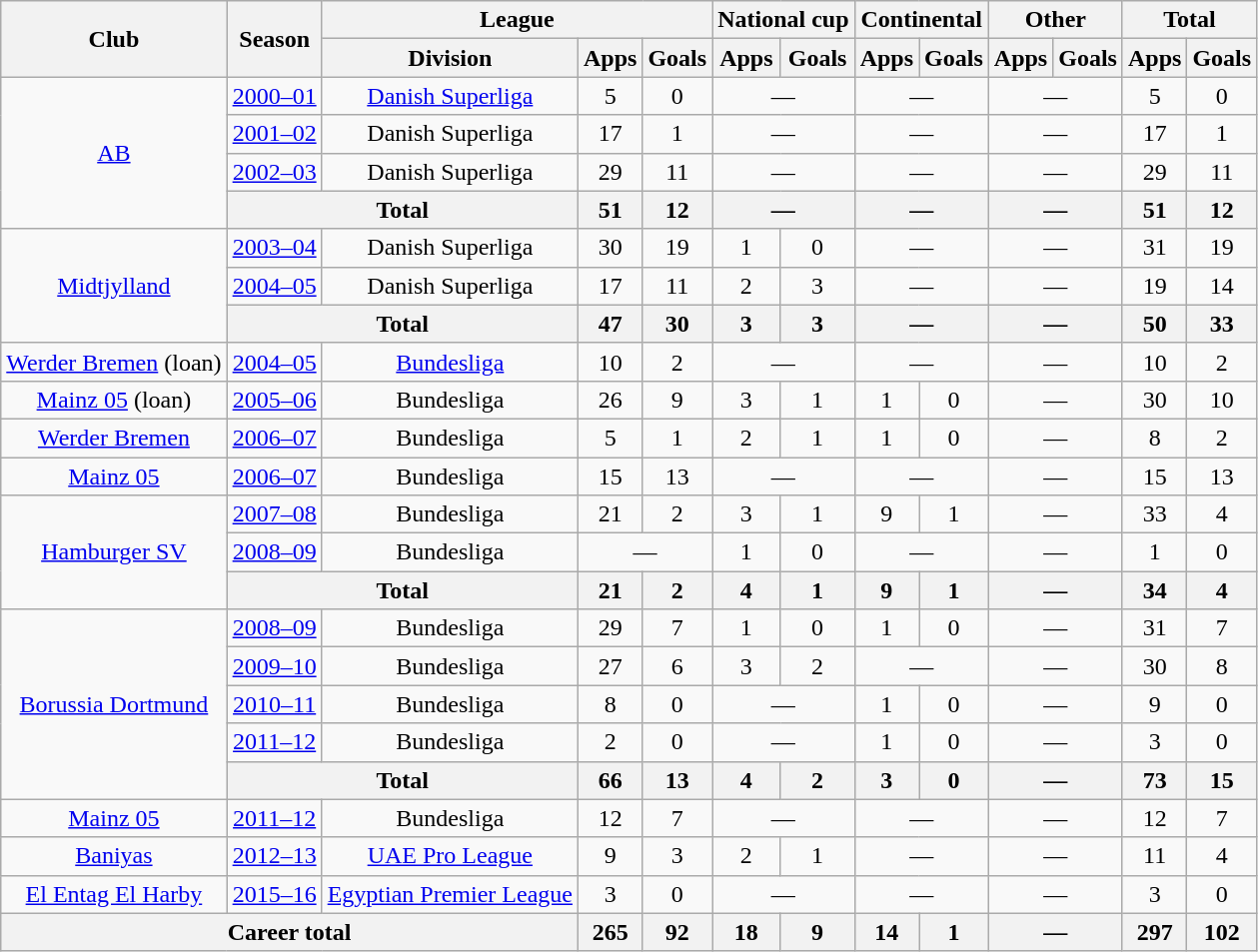<table class="wikitable" style="text-align:center">
<tr>
<th rowspan="2">Club</th>
<th rowspan="2">Season</th>
<th colspan="3">League</th>
<th colspan="2">National cup</th>
<th colspan="2">Continental</th>
<th colspan="2">Other</th>
<th colspan="2">Total</th>
</tr>
<tr>
<th>Division</th>
<th>Apps</th>
<th>Goals</th>
<th>Apps</th>
<th>Goals</th>
<th>Apps</th>
<th>Goals</th>
<th>Apps</th>
<th>Goals</th>
<th>Apps</th>
<th>Goals</th>
</tr>
<tr>
<td rowspan="4"><a href='#'>AB</a></td>
<td><a href='#'>2000–01</a></td>
<td><a href='#'>Danish Superliga</a></td>
<td>5</td>
<td>0</td>
<td colspan="2">—</td>
<td colspan="2">—</td>
<td colspan="2">—</td>
<td>5</td>
<td>0</td>
</tr>
<tr>
<td><a href='#'>2001–02</a></td>
<td>Danish Superliga</td>
<td>17</td>
<td>1</td>
<td colspan="2">—</td>
<td colspan="2">—</td>
<td colspan="2">—</td>
<td>17</td>
<td>1</td>
</tr>
<tr>
<td><a href='#'>2002–03</a></td>
<td>Danish Superliga</td>
<td>29</td>
<td>11</td>
<td colspan="2">—</td>
<td colspan="2">—</td>
<td colspan="2">—</td>
<td>29</td>
<td>11</td>
</tr>
<tr>
<th colspan="2">Total</th>
<th>51</th>
<th>12</th>
<th colspan="2">—</th>
<th colspan="2">—</th>
<th colspan="2">—</th>
<th>51</th>
<th>12</th>
</tr>
<tr>
<td rowspan="3"><a href='#'>Midtjylland</a></td>
<td><a href='#'>2003–04</a></td>
<td>Danish Superliga</td>
<td>30</td>
<td>19</td>
<td>1</td>
<td>0</td>
<td colspan="2">—</td>
<td colspan="2">—</td>
<td>31</td>
<td>19</td>
</tr>
<tr>
<td><a href='#'>2004–05</a></td>
<td>Danish Superliga</td>
<td>17</td>
<td>11</td>
<td>2</td>
<td>3</td>
<td colspan="2">—</td>
<td colspan="2">—</td>
<td>19</td>
<td>14</td>
</tr>
<tr>
<th colspan="2">Total</th>
<th>47</th>
<th>30</th>
<th>3</th>
<th>3</th>
<th colspan="2">—</th>
<th colspan="2">—</th>
<th>50</th>
<th>33</th>
</tr>
<tr>
<td><a href='#'>Werder Bremen</a> (loan)</td>
<td><a href='#'>2004–05</a></td>
<td><a href='#'>Bundesliga</a></td>
<td>10</td>
<td>2</td>
<td colspan="2">—</td>
<td colspan="2">—</td>
<td colspan="2">—</td>
<td>10</td>
<td>2</td>
</tr>
<tr>
<td><a href='#'>Mainz 05</a> (loan)</td>
<td><a href='#'>2005–06</a></td>
<td>Bundesliga</td>
<td>26</td>
<td>9</td>
<td>3</td>
<td>1</td>
<td>1</td>
<td>0</td>
<td colspan="2">—</td>
<td>30</td>
<td>10</td>
</tr>
<tr>
<td><a href='#'>Werder Bremen</a></td>
<td><a href='#'>2006–07</a></td>
<td>Bundesliga</td>
<td>5</td>
<td>1</td>
<td>2</td>
<td>1</td>
<td>1</td>
<td>0</td>
<td colspan="2">—</td>
<td>8</td>
<td>2</td>
</tr>
<tr>
<td><a href='#'>Mainz 05</a></td>
<td><a href='#'>2006–07</a></td>
<td>Bundesliga</td>
<td>15</td>
<td>13</td>
<td colspan="2">—</td>
<td colspan="2">—</td>
<td colspan="2">—</td>
<td>15</td>
<td>13</td>
</tr>
<tr>
<td rowspan="3"><a href='#'>Hamburger SV</a></td>
<td><a href='#'>2007–08</a></td>
<td>Bundesliga</td>
<td>21</td>
<td>2</td>
<td>3</td>
<td>1</td>
<td>9</td>
<td>1</td>
<td colspan="2">—</td>
<td>33</td>
<td>4</td>
</tr>
<tr>
<td><a href='#'>2008–09</a></td>
<td>Bundesliga</td>
<td colspan="2">—</td>
<td>1</td>
<td>0</td>
<td colspan="2">—</td>
<td colspan="2">—</td>
<td>1</td>
<td>0</td>
</tr>
<tr>
<th colspan="2">Total</th>
<th>21</th>
<th>2</th>
<th>4</th>
<th>1</th>
<th>9</th>
<th>1</th>
<th colspan="2">—</th>
<th>34</th>
<th>4</th>
</tr>
<tr>
<td rowspan="5"><a href='#'>Borussia Dortmund</a></td>
<td><a href='#'>2008–09</a></td>
<td>Bundesliga</td>
<td>29</td>
<td>7</td>
<td>1</td>
<td>0</td>
<td>1</td>
<td>0</td>
<td colspan="2">—</td>
<td>31</td>
<td>7</td>
</tr>
<tr>
<td><a href='#'>2009–10</a></td>
<td>Bundesliga</td>
<td>27</td>
<td>6</td>
<td>3</td>
<td>2</td>
<td colspan="2">—</td>
<td colspan="2">—</td>
<td>30</td>
<td>8</td>
</tr>
<tr>
<td><a href='#'>2010–11</a></td>
<td>Bundesliga</td>
<td>8</td>
<td>0</td>
<td colspan="2">—</td>
<td>1</td>
<td>0</td>
<td colspan="2">—</td>
<td>9</td>
<td>0</td>
</tr>
<tr>
<td><a href='#'>2011–12</a></td>
<td>Bundesliga</td>
<td>2</td>
<td>0</td>
<td colspan="2">—</td>
<td>1</td>
<td>0</td>
<td colspan="2">—</td>
<td>3</td>
<td>0</td>
</tr>
<tr>
<th colspan="2">Total</th>
<th>66</th>
<th>13</th>
<th>4</th>
<th>2</th>
<th>3</th>
<th>0</th>
<th colspan="2">—</th>
<th>73</th>
<th>15</th>
</tr>
<tr>
<td><a href='#'>Mainz 05</a></td>
<td><a href='#'>2011–12</a></td>
<td>Bundesliga</td>
<td>12</td>
<td>7</td>
<td colspan="2">—</td>
<td colspan="2">—</td>
<td colspan="2">—</td>
<td>12</td>
<td>7</td>
</tr>
<tr>
<td><a href='#'>Baniyas</a></td>
<td><a href='#'>2012–13</a></td>
<td><a href='#'>UAE Pro League</a></td>
<td>9</td>
<td>3</td>
<td>2</td>
<td>1</td>
<td colspan="2">—</td>
<td colspan="2">—</td>
<td>11</td>
<td>4</td>
</tr>
<tr>
<td><a href='#'>El Entag El Harby</a></td>
<td><a href='#'>2015–16</a></td>
<td><a href='#'>Egyptian Premier League</a></td>
<td>3</td>
<td>0</td>
<td colspan="2">—</td>
<td colspan="2">—</td>
<td colspan="2">—</td>
<td>3</td>
<td>0</td>
</tr>
<tr>
<th colspan="3">Career total</th>
<th>265</th>
<th>92</th>
<th>18</th>
<th>9</th>
<th>14</th>
<th>1</th>
<th colspan="2">—</th>
<th>297</th>
<th>102</th>
</tr>
</table>
